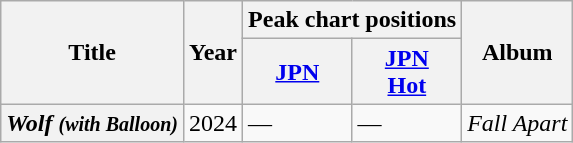<table class="wikitable plainrowheaders">
<tr>
<th rowspan="2" scope="col">Title</th>
<th rowspan="2" scope="col">Year</th>
<th colspan="2" scope="col">Peak chart positions</th>
<th rowspan="2" scope="col">Album</th>
</tr>
<tr>
<th scope="col"><a href='#'>JPN</a><br></th>
<th scope="col"><a href='#'>JPN</a><br><a href='#'>Hot</a></th>
</tr>
<tr>
<th scope="row"><em>Wolf <small>(with Balloon)</small></em></th>
<td>2024</td>
<td>—</td>
<td>—</td>
<td><em>Fall Apart</em></td>
</tr>
</table>
